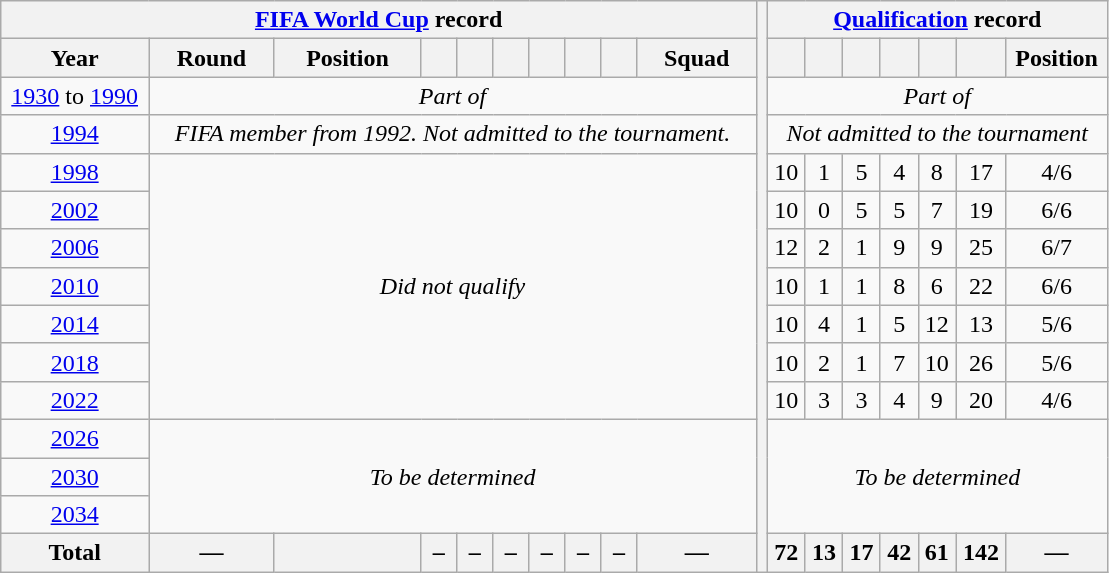<table class="wikitable" style="text-align: center;">
<tr>
<th colspan=10><a href='#'>FIFA World Cup</a> record</th>
<th style="width:1%;" rowspan=15></th>
<th colspan=7><a href='#'>Qualification</a> record</th>
</tr>
<tr>
<th>Year</th>
<th>Round</th>
<th>Position</th>
<th></th>
<th></th>
<th></th>
<th></th>
<th></th>
<th></th>
<th>Squad</th>
<th></th>
<th></th>
<th></th>
<th></th>
<th></th>
<th></th>
<th>Position</th>
</tr>
<tr>
<td> <a href='#'>1930</a> to  <a href='#'>1990</a></td>
<td colspan=9><em>Part of </em></td>
<td colspan=7><em>Part of </em></td>
</tr>
<tr>
<td> <a href='#'>1994</a></td>
<td colspan=9><em>FIFA member from 1992. Not admitted to the tournament.</em></td>
<td colspan=7><em>Not admitted to the tournament</em></td>
</tr>
<tr>
<td> <a href='#'>1998</a></td>
<td colspan=9 rowspan=7><em>Did not qualify</em></td>
<td>10</td>
<td>1</td>
<td>5</td>
<td>4</td>
<td>8</td>
<td>17</td>
<td>4/6</td>
</tr>
<tr>
<td>  <a href='#'>2002</a></td>
<td>10</td>
<td>0</td>
<td>5</td>
<td>5</td>
<td>7</td>
<td>19</td>
<td>6/6</td>
</tr>
<tr>
<td> <a href='#'>2006</a></td>
<td>12</td>
<td>2</td>
<td>1</td>
<td>9</td>
<td>9</td>
<td>25</td>
<td>6/7</td>
</tr>
<tr>
<td> <a href='#'>2010</a></td>
<td>10</td>
<td>1</td>
<td>1</td>
<td>8</td>
<td>6</td>
<td>22</td>
<td>6/6</td>
</tr>
<tr>
<td> <a href='#'>2014</a></td>
<td>10</td>
<td>4</td>
<td>1</td>
<td>5</td>
<td>12</td>
<td>13</td>
<td>5/6</td>
</tr>
<tr>
<td> <a href='#'>2018</a></td>
<td>10</td>
<td>2</td>
<td>1</td>
<td>7</td>
<td>10</td>
<td>26</td>
<td>5/6</td>
</tr>
<tr>
<td> <a href='#'>2022</a></td>
<td>10</td>
<td>3</td>
<td>3</td>
<td>4</td>
<td>9</td>
<td>20</td>
<td>4/6</td>
</tr>
<tr>
<td>   <a href='#'>2026</a></td>
<td colspan=9 rowspan=3><em>To be determined</em></td>
<td colspan=8 rowspan=3><em>To be determined</em></td>
</tr>
<tr>
<td>   <a href='#'>2030</a></td>
</tr>
<tr>
<td> <a href='#'>2034</a></td>
</tr>
<tr>
<th>Total</th>
<th>—</th>
<th></th>
<th>–</th>
<th>–</th>
<th>–</th>
<th>–</th>
<th>–</th>
<th>–</th>
<th>—</th>
<th>72</th>
<th>13</th>
<th>17</th>
<th>42</th>
<th>61</th>
<th>142</th>
<th>—</th>
</tr>
</table>
